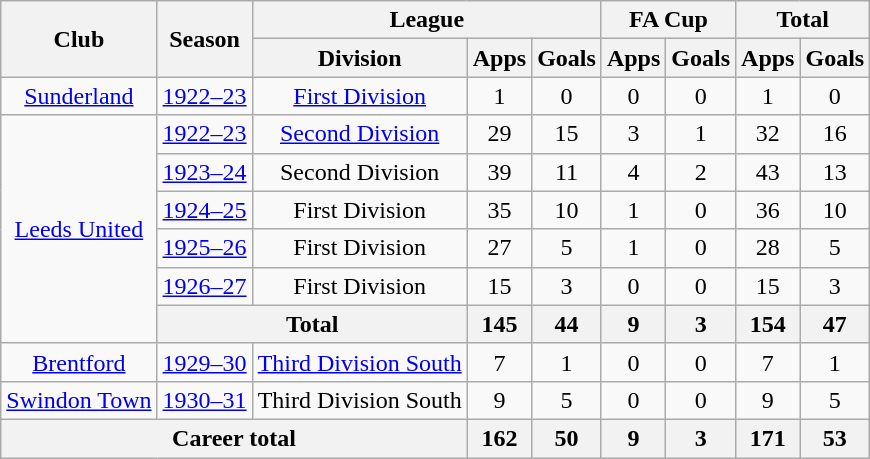<table class="wikitable" style="text-align: center;">
<tr>
<th rowspan="2">Club</th>
<th rowspan="2">Season</th>
<th colspan="3">League</th>
<th colspan="2">FA Cup</th>
<th colspan="2">Total</th>
</tr>
<tr>
<th>Division</th>
<th>Apps</th>
<th>Goals</th>
<th>Apps</th>
<th>Goals</th>
<th>Apps</th>
<th>Goals</th>
</tr>
<tr>
<td><a href='#'>Sunderland</a></td>
<td><a href='#'>1922–23</a></td>
<td><a href='#'>First Division</a></td>
<td>1</td>
<td>0</td>
<td>0</td>
<td>0</td>
<td>1</td>
<td>0</td>
</tr>
<tr>
<td rowspan="6"><a href='#'>Leeds United</a></td>
<td><a href='#'>1922–23</a></td>
<td><a href='#'>Second Division</a></td>
<td>29</td>
<td>15</td>
<td>3</td>
<td>1</td>
<td>32</td>
<td>16</td>
</tr>
<tr>
<td><a href='#'>1923–24</a></td>
<td>Second Division</td>
<td>39</td>
<td>11</td>
<td>4</td>
<td>2</td>
<td>43</td>
<td>13</td>
</tr>
<tr>
<td><a href='#'>1924–25</a></td>
<td>First Division</td>
<td>35</td>
<td>10</td>
<td>1</td>
<td>0</td>
<td>36</td>
<td>10</td>
</tr>
<tr>
<td><a href='#'>1925–26</a></td>
<td>First Division</td>
<td>27</td>
<td>5</td>
<td>1</td>
<td>0</td>
<td>28</td>
<td>5</td>
</tr>
<tr>
<td><a href='#'>1926–27</a></td>
<td>First Division</td>
<td>15</td>
<td>3</td>
<td>0</td>
<td>0</td>
<td>15</td>
<td>3</td>
</tr>
<tr>
<th colspan="2">Total</th>
<th>145</th>
<th>44</th>
<th>9</th>
<th>3</th>
<th>154</th>
<th>47</th>
</tr>
<tr>
<td><a href='#'>Brentford</a></td>
<td><a href='#'>1929–30</a></td>
<td><a href='#'>Third Division South</a></td>
<td>7</td>
<td>1</td>
<td>0</td>
<td>0</td>
<td>7</td>
<td>1</td>
</tr>
<tr>
<td><a href='#'>Swindon Town</a></td>
<td><a href='#'>1930–31</a></td>
<td>Third Division South</td>
<td>9</td>
<td>5</td>
<td>0</td>
<td>0</td>
<td>9</td>
<td>5</td>
</tr>
<tr>
<th colspan="3">Career total</th>
<th>162</th>
<th>50</th>
<th>9</th>
<th>3</th>
<th>171</th>
<th>53</th>
</tr>
</table>
